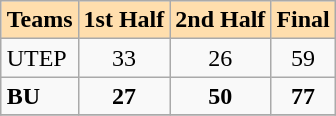<table class="wikitable" align=right>
<tr bgcolor=#ffdead align=center>
<td><strong>Teams</strong></td>
<td><strong>1st Half</strong></td>
<td><strong>2nd Half</strong></td>
<td><strong>Final</strong></td>
</tr>
<tr>
<td>UTEP</td>
<td align=center>33</td>
<td align=center>26</td>
<td align=center>59</td>
</tr>
<tr>
<td><strong>BU</strong></td>
<td align=center><strong>27</strong></td>
<td align=center><strong>50</strong></td>
<td align=center><strong>77</strong></td>
</tr>
<tr>
</tr>
</table>
